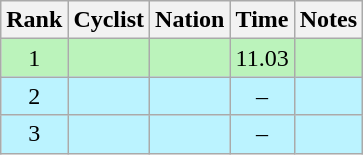<table class="wikitable sortable" style="text-align:center">
<tr>
<th>Rank</th>
<th>Cyclist</th>
<th>Nation</th>
<th>Time</th>
<th>Notes</th>
</tr>
<tr bgcolor=bbf3bb>
<td>1</td>
<td align=left></td>
<td align=left></td>
<td>11.03</td>
<td></td>
</tr>
<tr bgcolor=bbf3ff>
<td>2</td>
<td align=left></td>
<td align=left></td>
<td>–</td>
<td></td>
</tr>
<tr bgcolor=bbf3ff>
<td>3</td>
<td align=left></td>
<td align=left></td>
<td>–</td>
<td></td>
</tr>
</table>
